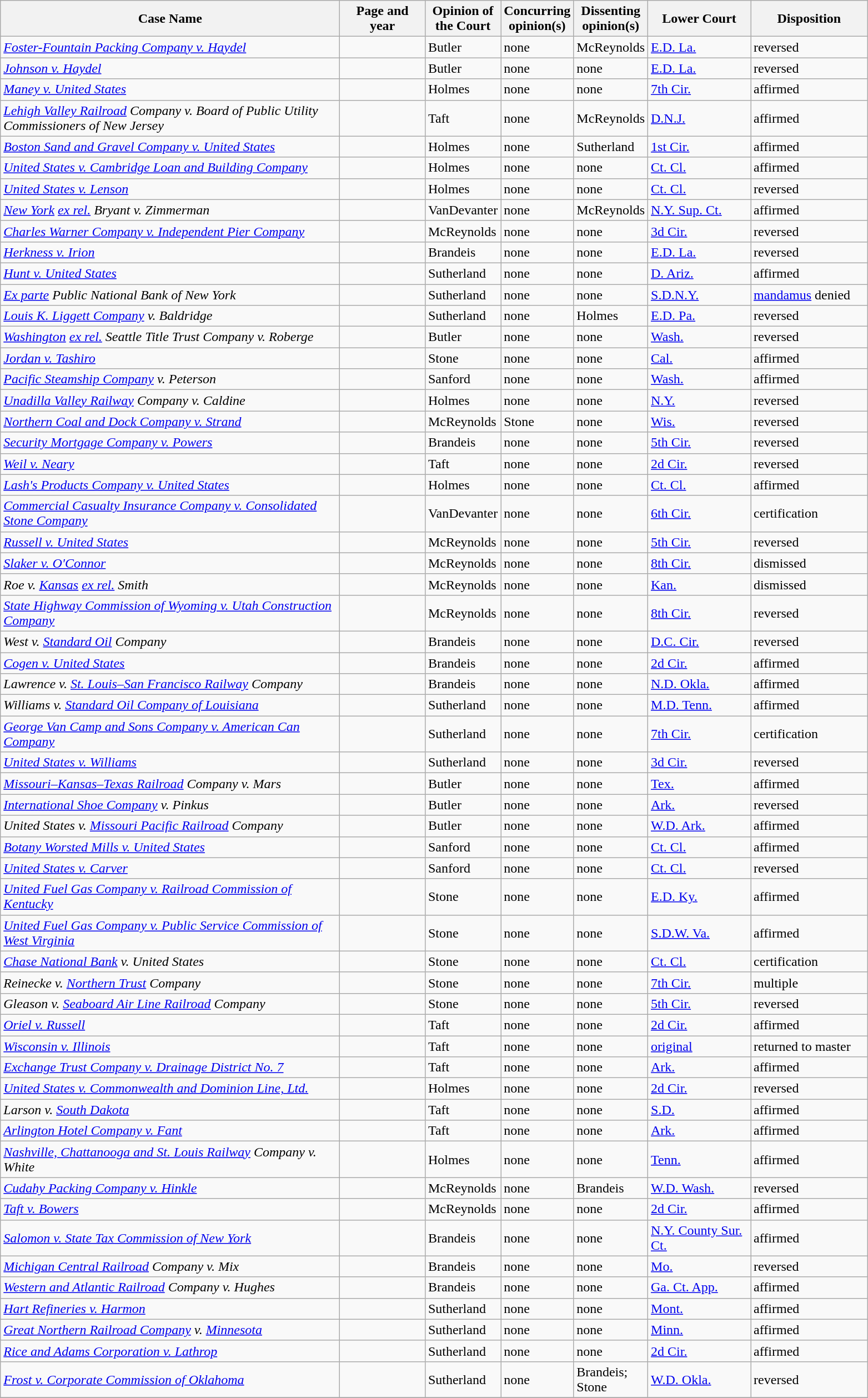<table class="wikitable sortable">
<tr>
<th scope="col" style="width: 400px;">Case Name</th>
<th scope="col" style="width: 95px;">Page and year</th>
<th scope="col" style="width: 10px;">Opinion of the Court</th>
<th scope="col" style="width: 10px;">Concurring opinion(s)</th>
<th scope="col" style="width: 10px;">Dissenting opinion(s)</th>
<th scope="col" style="width: 116px;">Lower Court</th>
<th scope="col" style="width: 133px;">Disposition</th>
</tr>
<tr>
<td><em><a href='#'>Foster-Fountain Packing Company v. Haydel</a></em></td>
<td align="right"></td>
<td>Butler</td>
<td>none</td>
<td>McReynolds</td>
<td><a href='#'>E.D. La.</a></td>
<td>reversed</td>
</tr>
<tr>
<td><em><a href='#'>Johnson v. Haydel</a></em></td>
<td align="right"></td>
<td>Butler</td>
<td>none</td>
<td>none</td>
<td><a href='#'>E.D. La.</a></td>
<td>reversed</td>
</tr>
<tr>
<td><em><a href='#'>Maney v. United States</a></em></td>
<td align="right"></td>
<td>Holmes</td>
<td>none</td>
<td>none</td>
<td><a href='#'>7th Cir.</a></td>
<td>affirmed</td>
</tr>
<tr>
<td><em><a href='#'>Lehigh Valley Railroad</a> Company v. Board of Public Utility Commissioners of New Jersey</em></td>
<td align="right"></td>
<td>Taft</td>
<td>none</td>
<td>McReynolds</td>
<td><a href='#'>D.N.J.</a></td>
<td>affirmed</td>
</tr>
<tr>
<td><em><a href='#'>Boston Sand and Gravel Company v. United States</a></em></td>
<td align="right"></td>
<td>Holmes</td>
<td>none</td>
<td>Sutherland</td>
<td><a href='#'>1st Cir.</a></td>
<td>affirmed</td>
</tr>
<tr>
<td><em><a href='#'>United States v. Cambridge Loan and Building Company</a></em></td>
<td align="right"></td>
<td>Holmes</td>
<td>none</td>
<td>none</td>
<td><a href='#'>Ct. Cl.</a></td>
<td>affirmed</td>
</tr>
<tr>
<td><em><a href='#'>United States v. Lenson</a></em></td>
<td align="right"></td>
<td>Holmes</td>
<td>none</td>
<td>none</td>
<td><a href='#'>Ct. Cl.</a></td>
<td>reversed</td>
</tr>
<tr>
<td><em><a href='#'>New York</a> <a href='#'>ex rel.</a> Bryant v. Zimmerman</em></td>
<td align="right"></td>
<td>VanDevanter</td>
<td>none</td>
<td>McReynolds</td>
<td><a href='#'>N.Y. Sup. Ct.</a></td>
<td>affirmed</td>
</tr>
<tr>
<td><em><a href='#'>Charles Warner Company v. Independent Pier Company</a></em></td>
<td align="right"></td>
<td>McReynolds</td>
<td>none</td>
<td>none</td>
<td><a href='#'>3d Cir.</a></td>
<td>reversed</td>
</tr>
<tr>
<td><em><a href='#'>Herkness v. Irion</a></em></td>
<td align="right"></td>
<td>Brandeis</td>
<td>none</td>
<td>none</td>
<td><a href='#'>E.D. La.</a></td>
<td>reversed</td>
</tr>
<tr>
<td><em><a href='#'>Hunt v. United States</a></em></td>
<td align="right"></td>
<td>Sutherland</td>
<td>none</td>
<td>none</td>
<td><a href='#'>D. Ariz.</a></td>
<td>affirmed</td>
</tr>
<tr>
<td><em><a href='#'>Ex parte</a> Public National Bank of New York</em></td>
<td align="right"></td>
<td>Sutherland</td>
<td>none</td>
<td>none</td>
<td><a href='#'>S.D.N.Y.</a></td>
<td><a href='#'>mandamus</a> denied</td>
</tr>
<tr>
<td><em><a href='#'>Louis K. Liggett Company</a> v. Baldridge</em></td>
<td align="right"></td>
<td>Sutherland</td>
<td>none</td>
<td>Holmes</td>
<td><a href='#'>E.D. Pa.</a></td>
<td>reversed</td>
</tr>
<tr>
<td><em><a href='#'>Washington</a> <a href='#'>ex rel.</a> Seattle Title Trust Company v. Roberge</em></td>
<td align="right"></td>
<td>Butler</td>
<td>none</td>
<td>none</td>
<td><a href='#'>Wash.</a></td>
<td>reversed</td>
</tr>
<tr>
<td><em><a href='#'>Jordan v. Tashiro</a></em></td>
<td align="right"></td>
<td>Stone</td>
<td>none</td>
<td>none</td>
<td><a href='#'>Cal.</a></td>
<td>affirmed</td>
</tr>
<tr>
<td><em><a href='#'>Pacific Steamship Company</a> v. Peterson</em></td>
<td align="right"></td>
<td>Sanford</td>
<td>none</td>
<td>none</td>
<td><a href='#'>Wash.</a></td>
<td>affirmed</td>
</tr>
<tr>
<td><em><a href='#'>Unadilla Valley Railway</a> Company v. Caldine</em></td>
<td align="right"></td>
<td>Holmes</td>
<td>none</td>
<td>none</td>
<td><a href='#'>N.Y.</a></td>
<td>reversed</td>
</tr>
<tr>
<td><em><a href='#'>Northern Coal and Dock Company v. Strand</a></em></td>
<td align="right"></td>
<td>McReynolds</td>
<td>Stone</td>
<td>none</td>
<td><a href='#'>Wis.</a></td>
<td>reversed</td>
</tr>
<tr>
<td><em><a href='#'>Security Mortgage Company v. Powers</a></em></td>
<td align="right"></td>
<td>Brandeis</td>
<td>none</td>
<td>none</td>
<td><a href='#'>5th Cir.</a></td>
<td>reversed</td>
</tr>
<tr>
<td><em><a href='#'>Weil v. Neary</a></em></td>
<td align="right"></td>
<td>Taft</td>
<td>none</td>
<td>none</td>
<td><a href='#'>2d Cir.</a></td>
<td>reversed</td>
</tr>
<tr>
<td><em><a href='#'>Lash's Products Company v. United States</a></em></td>
<td align="right"></td>
<td>Holmes</td>
<td>none</td>
<td>none</td>
<td><a href='#'>Ct. Cl.</a></td>
<td>affirmed</td>
</tr>
<tr>
<td><em><a href='#'>Commercial Casualty Insurance Company v. Consolidated Stone Company</a></em></td>
<td align="right"></td>
<td>VanDevanter</td>
<td>none</td>
<td>none</td>
<td><a href='#'>6th Cir.</a></td>
<td>certification</td>
</tr>
<tr>
<td><em><a href='#'>Russell v. United States</a></em></td>
<td align="right"></td>
<td>McReynolds</td>
<td>none</td>
<td>none</td>
<td><a href='#'>5th Cir.</a></td>
<td>reversed</td>
</tr>
<tr>
<td><em><a href='#'>Slaker v. O'Connor</a></em></td>
<td align="right"></td>
<td>McReynolds</td>
<td>none</td>
<td>none</td>
<td><a href='#'>8th Cir.</a></td>
<td>dismissed</td>
</tr>
<tr>
<td><em>Roe v. <a href='#'>Kansas</a> <a href='#'>ex rel.</a> Smith</em></td>
<td align="right"></td>
<td>McReynolds</td>
<td>none</td>
<td>none</td>
<td><a href='#'>Kan.</a></td>
<td>dismissed</td>
</tr>
<tr>
<td><em><a href='#'>State Highway Commission of Wyoming v. Utah Construction Company</a></em></td>
<td align="right"></td>
<td>McReynolds</td>
<td>none</td>
<td>none</td>
<td><a href='#'>8th Cir.</a></td>
<td>reversed</td>
</tr>
<tr>
<td><em>West v. <a href='#'>Standard Oil</a> Company</em></td>
<td align="right"></td>
<td>Brandeis</td>
<td>none</td>
<td>none</td>
<td><a href='#'>D.C. Cir.</a></td>
<td>reversed</td>
</tr>
<tr>
<td><em><a href='#'>Cogen v. United States</a></em></td>
<td align="right"></td>
<td>Brandeis</td>
<td>none</td>
<td>none</td>
<td><a href='#'>2d Cir.</a></td>
<td>affirmed</td>
</tr>
<tr>
<td><em>Lawrence v. <a href='#'>St. Louis–San Francisco Railway</a> Company</em></td>
<td align="right"></td>
<td>Brandeis</td>
<td>none</td>
<td>none</td>
<td><a href='#'>N.D. Okla.</a></td>
<td>affirmed</td>
</tr>
<tr>
<td><em>Williams v. <a href='#'>Standard Oil Company of Louisiana</a></em></td>
<td align="right"></td>
<td>Sutherland</td>
<td>none</td>
<td>none</td>
<td><a href='#'>M.D. Tenn.</a></td>
<td>affirmed</td>
</tr>
<tr>
<td><em><a href='#'>George Van Camp and Sons Company v. American Can Company</a></em></td>
<td align="right"></td>
<td>Sutherland</td>
<td>none</td>
<td>none</td>
<td><a href='#'>7th Cir.</a></td>
<td>certification</td>
</tr>
<tr>
<td><em><a href='#'>United States v. Williams</a></em></td>
<td align="right"></td>
<td>Sutherland</td>
<td>none</td>
<td>none</td>
<td><a href='#'>3d Cir.</a></td>
<td>reversed</td>
</tr>
<tr>
<td><em><a href='#'>Missouri–Kansas–Texas Railroad</a> Company v. Mars</em></td>
<td align="right"></td>
<td>Butler</td>
<td>none</td>
<td>none</td>
<td><a href='#'>Tex.</a></td>
<td>affirmed</td>
</tr>
<tr>
<td><em><a href='#'>International Shoe Company</a> v. Pinkus</em></td>
<td align="right"></td>
<td>Butler</td>
<td>none</td>
<td>none</td>
<td><a href='#'>Ark.</a></td>
<td>reversed</td>
</tr>
<tr>
<td><em>United States v. <a href='#'>Missouri Pacific Railroad</a> Company</em></td>
<td align="right"></td>
<td>Butler</td>
<td>none</td>
<td>none</td>
<td><a href='#'>W.D. Ark.</a></td>
<td>affirmed</td>
</tr>
<tr>
<td><em><a href='#'>Botany Worsted Mills v. United States</a></em></td>
<td align="right"></td>
<td>Sanford</td>
<td>none</td>
<td>none</td>
<td><a href='#'>Ct. Cl.</a></td>
<td>affirmed</td>
</tr>
<tr>
<td><em><a href='#'>United States v. Carver</a></em></td>
<td align="right"></td>
<td>Sanford</td>
<td>none</td>
<td>none</td>
<td><a href='#'>Ct. Cl.</a></td>
<td>reversed</td>
</tr>
<tr>
<td><em><a href='#'>United Fuel Gas Company v. Railroad Commission of Kentucky</a></em></td>
<td align="right"></td>
<td>Stone</td>
<td>none</td>
<td>none</td>
<td><a href='#'>E.D. Ky.</a></td>
<td>affirmed</td>
</tr>
<tr>
<td><em><a href='#'>United Fuel Gas Company v. Public Service Commission of West Virginia</a></em></td>
<td align="right"></td>
<td>Stone</td>
<td>none</td>
<td>none</td>
<td><a href='#'>S.D.W. Va.</a></td>
<td>affirmed</td>
</tr>
<tr>
<td><em><a href='#'>Chase National Bank</a> v. United States</em></td>
<td align="right"></td>
<td>Stone</td>
<td>none</td>
<td>none</td>
<td><a href='#'>Ct. Cl.</a></td>
<td>certification</td>
</tr>
<tr>
<td><em>Reinecke v. <a href='#'>Northern Trust</a> Company</em></td>
<td align="right"></td>
<td>Stone</td>
<td>none</td>
<td>none</td>
<td><a href='#'>7th Cir.</a></td>
<td>multiple</td>
</tr>
<tr>
<td><em>Gleason v. <a href='#'>Seaboard Air Line Railroad</a> Company</em></td>
<td align="right"></td>
<td>Stone</td>
<td>none</td>
<td>none</td>
<td><a href='#'>5th Cir.</a></td>
<td>reversed</td>
</tr>
<tr>
<td><em><a href='#'>Oriel v. Russell</a></em></td>
<td align="right"></td>
<td>Taft</td>
<td>none</td>
<td>none</td>
<td><a href='#'>2d Cir.</a></td>
<td>affirmed</td>
</tr>
<tr>
<td><em><a href='#'>Wisconsin v. Illinois</a></em></td>
<td align="right"></td>
<td>Taft</td>
<td>none</td>
<td>none</td>
<td><a href='#'>original</a></td>
<td>returned to master</td>
</tr>
<tr>
<td><em><a href='#'>Exchange Trust Company v. Drainage District No. 7</a></em></td>
<td align="right"></td>
<td>Taft</td>
<td>none</td>
<td>none</td>
<td><a href='#'>Ark.</a></td>
<td>affirmed</td>
</tr>
<tr>
<td><em><a href='#'>United States v. Commonwealth and Dominion Line, Ltd.</a></em></td>
<td align="right"></td>
<td>Holmes</td>
<td>none</td>
<td>none</td>
<td><a href='#'>2d Cir.</a></td>
<td>reversed</td>
</tr>
<tr>
<td><em>Larson v. <a href='#'>South Dakota</a></em></td>
<td align="right"></td>
<td>Taft</td>
<td>none</td>
<td>none</td>
<td><a href='#'>S.D.</a></td>
<td>affirmed</td>
</tr>
<tr>
<td><em><a href='#'>Arlington Hotel Company v. Fant</a></em></td>
<td align="right"></td>
<td>Taft</td>
<td>none</td>
<td>none</td>
<td><a href='#'>Ark.</a></td>
<td>affirmed</td>
</tr>
<tr>
<td><em><a href='#'>Nashville, Chattanooga and St. Louis Railway</a> Company v. White</em></td>
<td align="right"></td>
<td>Holmes</td>
<td>none</td>
<td>none</td>
<td><a href='#'>Tenn.</a></td>
<td>affirmed</td>
</tr>
<tr>
<td><em><a href='#'>Cudahy Packing Company v. Hinkle</a></em></td>
<td align="right"></td>
<td>McReynolds</td>
<td>none</td>
<td>Brandeis</td>
<td><a href='#'>W.D. Wash.</a></td>
<td>reversed</td>
</tr>
<tr>
<td><em><a href='#'>Taft v. Bowers</a></em></td>
<td align="right"></td>
<td>McReynolds</td>
<td>none</td>
<td>none</td>
<td><a href='#'>2d Cir.</a></td>
<td>affirmed</td>
</tr>
<tr>
<td><em><a href='#'>Salomon v. State Tax Commission of New York</a></em></td>
<td align="right"></td>
<td>Brandeis</td>
<td>none</td>
<td>none</td>
<td><a href='#'>N.Y. County Sur. Ct.</a></td>
<td>affirmed</td>
</tr>
<tr>
<td><em><a href='#'>Michigan Central Railroad</a> Company v. Mix</em></td>
<td align="right"></td>
<td>Brandeis</td>
<td>none</td>
<td>none</td>
<td><a href='#'>Mo.</a></td>
<td>reversed</td>
</tr>
<tr>
<td><em><a href='#'>Western and Atlantic Railroad</a> Company v. Hughes</em></td>
<td align="right"></td>
<td>Brandeis</td>
<td>none</td>
<td>none</td>
<td><a href='#'>Ga. Ct. App.</a></td>
<td>affirmed</td>
</tr>
<tr>
<td><em><a href='#'>Hart Refineries v. Harmon</a></em></td>
<td align="right"></td>
<td>Sutherland</td>
<td>none</td>
<td>none</td>
<td><a href='#'>Mont.</a></td>
<td>affirmed</td>
</tr>
<tr>
<td><em><a href='#'>Great Northern Railroad Company</a> v. <a href='#'>Minnesota</a></em></td>
<td align="right"></td>
<td>Sutherland</td>
<td>none</td>
<td>none</td>
<td><a href='#'>Minn.</a></td>
<td>affirmed</td>
</tr>
<tr>
<td><em><a href='#'>Rice and Adams Corporation v. Lathrop</a></em></td>
<td align="right"></td>
<td>Sutherland</td>
<td>none</td>
<td>none</td>
<td><a href='#'>2d Cir.</a></td>
<td>affirmed</td>
</tr>
<tr>
<td><em><a href='#'>Frost v. Corporate Commission of Oklahoma</a></em></td>
<td align="right"></td>
<td>Sutherland</td>
<td>none</td>
<td>Brandeis; Stone</td>
<td><a href='#'>W.D. Okla.</a></td>
<td>reversed</td>
</tr>
<tr>
</tr>
</table>
